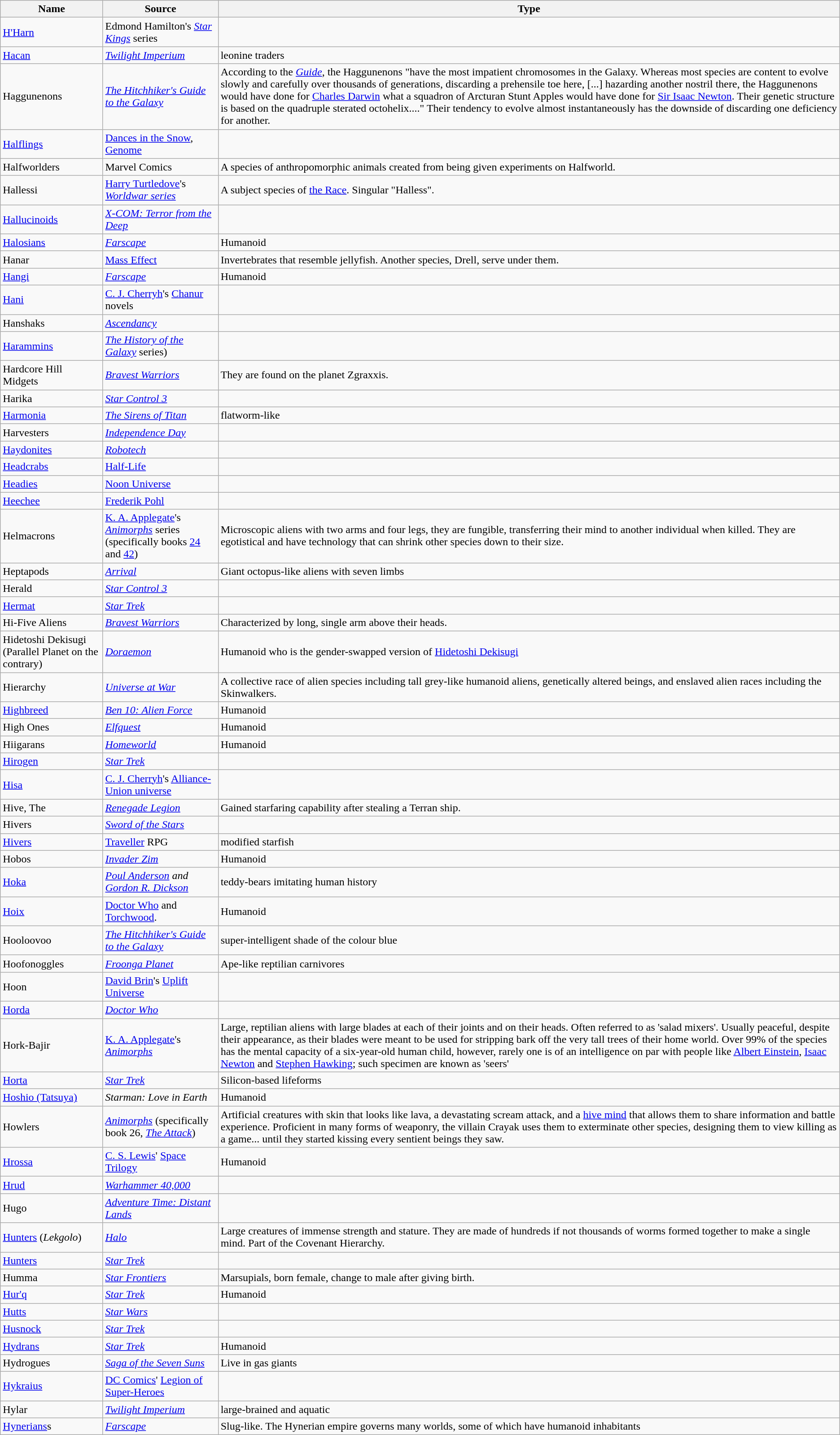<table class="wikitable sortable">
<tr>
<th>Name</th>
<th>Source</th>
<th>Type</th>
</tr>
<tr>
<td><a href='#'>H'Harn</a></td>
<td>Edmond Hamilton's <em><a href='#'>Star Kings</a></em> series</td>
<td></td>
</tr>
<tr>
<td><a href='#'>Hacan</a></td>
<td><em><a href='#'>Twilight Imperium</a></em></td>
<td>leonine traders</td>
</tr>
<tr>
<td>Haggunenons</td>
<td><em><a href='#'>The Hitchhiker's Guide to the Galaxy</a></em></td>
<td>According to the <em><a href='#'>Guide</a></em>, the Haggunenons "have the most impatient chromosomes in the Galaxy. Whereas most species are content to evolve slowly and carefully over thousands of generations, discarding a prehensile toe here, [...] hazarding another nostril there, the Haggunenons would have done for <a href='#'>Charles Darwin</a> what a squadron of Arcturan Stunt Apples would have done for <a href='#'>Sir Isaac Newton</a>. Their genetic structure is based on the quadruple sterated octohelix...." Their tendency to evolve almost instantaneously has the downside of discarding one deficiency for another.</td>
</tr>
<tr>
<td><a href='#'>Halflings</a></td>
<td><a href='#'>Dances in the Snow</a>, <a href='#'>Genome</a></td>
<td></td>
</tr>
<tr>
<td>Halfworlders</td>
<td>Marvel Comics</td>
<td>A species of anthropomorphic animals created from being given experiments on Halfworld.</td>
</tr>
<tr>
<td>Hallessi</td>
<td><a href='#'>Harry Turtledove</a>'s <em><a href='#'>Worldwar series</a></em></td>
<td>A subject species of <a href='#'>the Race</a>. Singular "Halless".</td>
</tr>
<tr>
<td><a href='#'>Hallucinoids</a></td>
<td><em><a href='#'>X-COM: Terror from the Deep</a></em></td>
<td></td>
</tr>
<tr>
<td><a href='#'>Halosians</a></td>
<td><em><a href='#'>Farscape</a></em></td>
<td>Humanoid</td>
</tr>
<tr>
<td>Hanar</td>
<td><a href='#'>Mass Effect</a></td>
<td>Invertebrates that resemble jellyfish. Another species, Drell, serve under them.</td>
</tr>
<tr>
<td><a href='#'>Hangi</a></td>
<td><em><a href='#'>Farscape</a></em></td>
<td>Humanoid</td>
</tr>
<tr>
<td><a href='#'>Hani</a></td>
<td><a href='#'>C. J. Cherryh</a>'s <a href='#'>Chanur</a> novels</td>
<td></td>
</tr>
<tr>
<td>Hanshaks</td>
<td><em><a href='#'>Ascendancy</a></em></td>
<td></td>
</tr>
<tr>
<td><a href='#'>Harammins</a></td>
<td><em><a href='#'>The History of the Galaxy</a></em> series)</td>
<td></td>
</tr>
<tr>
<td>Hardcore Hill Midgets</td>
<td><em><a href='#'>Bravest Warriors</a></em></td>
<td>They are found on the planet Zgraxxis.</td>
</tr>
<tr>
<td>Harika</td>
<td><em><a href='#'>Star Control 3</a></em></td>
<td></td>
</tr>
<tr>
<td><a href='#'>Harmonia</a></td>
<td><em><a href='#'>The Sirens of Titan</a></em></td>
<td>flatworm-like</td>
</tr>
<tr>
<td>Harvesters</td>
<td><em><a href='#'>Independence Day</a></em></td>
<td></td>
</tr>
<tr>
<td><a href='#'>Haydonites</a></td>
<td><em><a href='#'>Robotech</a></em></td>
<td></td>
</tr>
<tr>
<td><a href='#'>Headcrabs</a></td>
<td><a href='#'>Half-Life</a></td>
<td></td>
</tr>
<tr>
<td><a href='#'>Headies</a></td>
<td><a href='#'>Noon Universe</a></td>
<td></td>
</tr>
<tr>
<td><a href='#'>Heechee</a></td>
<td><a href='#'>Frederik Pohl</a></td>
<td></td>
</tr>
<tr>
<td>Helmacrons</td>
<td><a href='#'>K. A. Applegate</a>'s <em><a href='#'>Animorphs</a></em> series (specifically books <a href='#'>24</a> and <a href='#'>42</a>)</td>
<td>Microscopic aliens with two arms and four legs, they are fungible, transferring their mind to another individual when killed. They are egotistical and have technology that can shrink other species down to their size.</td>
</tr>
<tr>
<td>Heptapods</td>
<td><em><a href='#'>Arrival</a></em></td>
<td>Giant octopus-like aliens with seven limbs</td>
</tr>
<tr>
<td>Herald</td>
<td><em><a href='#'>Star Control 3</a></em></td>
<td></td>
</tr>
<tr>
<td><a href='#'>Hermat</a></td>
<td><em><a href='#'>Star Trek</a></em></td>
<td></td>
</tr>
<tr>
<td>Hi-Five Aliens</td>
<td><em><a href='#'>Bravest Warriors</a></em></td>
<td>Characterized by long, single arm above their heads.</td>
</tr>
<tr>
<td>Hidetoshi Dekisugi (Parallel Planet on the contrary)</td>
<td><em><a href='#'>Doraemon</a></em></td>
<td>Humanoid who is the gender-swapped version of <a href='#'>Hidetoshi Dekisugi</a></td>
</tr>
<tr>
<td>Hierarchy</td>
<td><em><a href='#'>Universe at War</a></em></td>
<td>A collective race of alien species including tall grey-like humanoid aliens, genetically altered beings, and enslaved alien races including the Skinwalkers.</td>
</tr>
<tr>
<td><a href='#'>Highbreed</a></td>
<td><em><a href='#'>Ben 10: Alien Force</a></em></td>
<td>Humanoid</td>
</tr>
<tr>
<td>High Ones</td>
<td><em><a href='#'>Elfquest</a></em></td>
<td>Humanoid</td>
</tr>
<tr>
<td>Hiigarans</td>
<td><em><a href='#'>Homeworld</a></em></td>
<td>Humanoid</td>
</tr>
<tr>
<td><a href='#'>Hirogen</a></td>
<td><em><a href='#'>Star Trek</a></em></td>
<td></td>
</tr>
<tr>
<td><a href='#'>Hisa</a></td>
<td><a href='#'>C. J. Cherryh</a>'s <a href='#'>Alliance-Union universe</a></td>
<td></td>
</tr>
<tr>
<td>Hive, The</td>
<td><em><a href='#'>Renegade Legion</a></em></td>
<td>Gained starfaring capability after stealing a Terran ship.</td>
</tr>
<tr>
<td>Hivers</td>
<td><em><a href='#'>Sword of the Stars</a></em></td>
<td></td>
</tr>
<tr>
<td><a href='#'>Hivers</a></td>
<td><a href='#'>Traveller</a> RPG</td>
<td>modified starfish</td>
</tr>
<tr>
<td>Hobos</td>
<td><em><a href='#'>Invader Zim</a></em></td>
<td>Humanoid</td>
</tr>
<tr>
<td><a href='#'>Hoka</a></td>
<td><em><a href='#'>Poul Anderson</a> and <a href='#'>Gordon R. Dickson</a></em></td>
<td>teddy-bears imitating human history</td>
</tr>
<tr>
<td><a href='#'>Hoix</a></td>
<td><a href='#'>Doctor Who</a> and <a href='#'>Torchwood</a>.</td>
<td>Humanoid</td>
</tr>
<tr>
<td>Hooloovoo</td>
<td><em><a href='#'>The Hitchhiker's Guide to the Galaxy</a></em></td>
<td>super-intelligent shade of the colour blue</td>
</tr>
<tr>
<td>Hoofonoggles</td>
<td><em><a href='#'>Froonga Planet</a></em></td>
<td>Ape-like reptilian carnivores</td>
</tr>
<tr>
<td>Hoon</td>
<td><a href='#'>David Brin</a>'s <a href='#'>Uplift Universe</a></td>
<td></td>
</tr>
<tr>
<td><a href='#'>Horda</a></td>
<td><em><a href='#'>Doctor Who</a></em></td>
<td></td>
</tr>
<tr>
<td>Hork-Bajir</td>
<td><a href='#'>K. A. Applegate</a>'s <em><a href='#'>Animorphs</a></em></td>
<td>Large, reptilian aliens with large blades at each of their joints and on their heads. Often referred to as 'salad mixers'. Usually peaceful, despite their appearance, as their blades were meant to be used for stripping bark off the very tall trees of their home world. Over 99% of the species has the mental capacity of a six-year-old human child, however, rarely one is of an intelligence on par with people like <a href='#'>Albert Einstein</a>, <a href='#'>Isaac Newton</a> and <a href='#'>Stephen Hawking</a>; such specimen are known as 'seers'</td>
</tr>
<tr>
<td><a href='#'>Horta</a></td>
<td><em><a href='#'>Star Trek</a></em></td>
<td>Silicon-based lifeforms</td>
</tr>
<tr>
<td><a href='#'>Hoshio (Tatsuya)</a></td>
<td><em>Starman: Love in Earth</em></td>
<td>Humanoid</td>
</tr>
<tr>
<td>Howlers</td>
<td><em><a href='#'>Animorphs</a></em> (specifically book 26, <em><a href='#'>The Attack</a></em>)</td>
<td>Artificial creatures with skin that looks like lava, a devastating scream attack, and a <a href='#'>hive mind</a> that allows them to share information and battle experience. Proficient in many forms of weaponry, the villain Crayak uses them to exterminate other species, designing them to view killing as a game... until they started kissing every sentient beings they saw.</td>
</tr>
<tr>
<td><a href='#'>Hrossa</a></td>
<td><a href='#'>C. S. Lewis</a>' <a href='#'>Space Trilogy</a></td>
<td>Humanoid</td>
</tr>
<tr>
<td><a href='#'>Hrud</a></td>
<td><em><a href='#'>Warhammer 40,000</a></em></td>
<td></td>
</tr>
<tr>
<td>Hugo</td>
<td><em><a href='#'>Adventure Time: Distant Lands</a></em></td>
<td></td>
</tr>
<tr>
<td><a href='#'>Hunters</a> (<em>Lekgolo</em>)</td>
<td><em><a href='#'>Halo</a></em></td>
<td>Large creatures of immense strength and stature. They are made of hundreds if not thousands of worms formed together to make a single mind. Part of the Covenant Hierarchy.</td>
</tr>
<tr>
<td><a href='#'>Hunters</a></td>
<td><em><a href='#'>Star Trek</a></em></td>
<td></td>
</tr>
<tr>
<td>Humma</td>
<td><em><a href='#'>Star Frontiers</a></em></td>
<td>Marsupials, born female, change to male after giving birth.</td>
</tr>
<tr>
<td><a href='#'>Hur'q</a></td>
<td><em><a href='#'>Star Trek</a></em></td>
<td>Humanoid</td>
</tr>
<tr>
<td><a href='#'>Hutts</a></td>
<td><em><a href='#'>Star Wars</a></em></td>
<td></td>
</tr>
<tr>
<td><a href='#'>Husnock</a></td>
<td><em><a href='#'>Star Trek</a></em></td>
<td></td>
</tr>
<tr>
<td><a href='#'>Hydrans</a></td>
<td><em><a href='#'>Star Trek</a></em></td>
<td>Humanoid</td>
</tr>
<tr>
<td>Hydrogues</td>
<td><em><a href='#'>Saga of the Seven Suns</a></em></td>
<td>Live in gas giants</td>
</tr>
<tr>
<td><a href='#'>Hykraius</a></td>
<td><a href='#'>DC Comics</a>' <a href='#'>Legion of Super-Heroes</a></td>
<td></td>
</tr>
<tr>
<td>Hylar</td>
<td><em><a href='#'>Twilight Imperium</a></em></td>
<td>large-brained and aquatic</td>
</tr>
<tr>
<td><a href='#'>Hynerians</a>s</td>
<td><em><a href='#'>Farscape</a></em></td>
<td>Slug-like. The Hynerian empire governs many worlds, some of which have humanoid inhabitants</td>
</tr>
</table>
